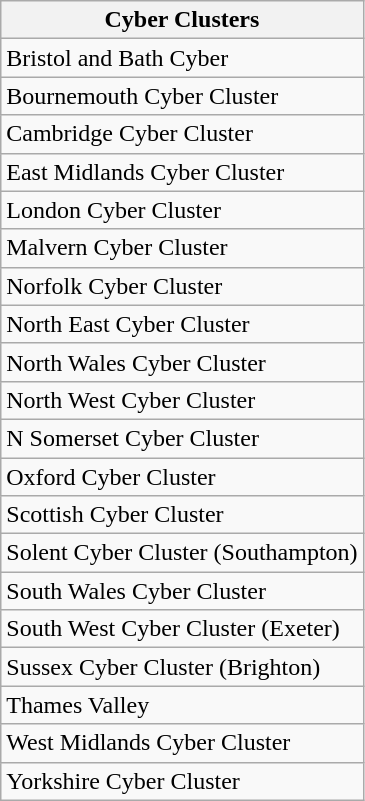<table class="wikitable">
<tr>
<th>Cyber Clusters</th>
</tr>
<tr>
<td>Bristol and Bath Cyber</td>
</tr>
<tr>
<td>Bournemouth Cyber Cluster</td>
</tr>
<tr>
<td>Cambridge Cyber Cluster</td>
</tr>
<tr>
<td>East Midlands Cyber Cluster</td>
</tr>
<tr>
<td>London Cyber Cluster</td>
</tr>
<tr>
<td>Malvern Cyber Cluster</td>
</tr>
<tr>
<td>Norfolk Cyber Cluster</td>
</tr>
<tr>
<td>North East Cyber Cluster</td>
</tr>
<tr>
<td>North Wales Cyber Cluster</td>
</tr>
<tr>
<td>North West Cyber Cluster</td>
</tr>
<tr>
<td>N Somerset Cyber Cluster</td>
</tr>
<tr>
<td>Oxford Cyber Cluster</td>
</tr>
<tr>
<td>Scottish Cyber Cluster</td>
</tr>
<tr>
<td>Solent Cyber Cluster (Southampton)</td>
</tr>
<tr>
<td>South Wales Cyber Cluster</td>
</tr>
<tr>
<td>South West Cyber Cluster (Exeter)</td>
</tr>
<tr>
<td>Sussex Cyber Cluster (Brighton)</td>
</tr>
<tr>
<td>Thames Valley</td>
</tr>
<tr>
<td>West Midlands Cyber Cluster</td>
</tr>
<tr>
<td>Yorkshire Cyber Cluster</td>
</tr>
</table>
